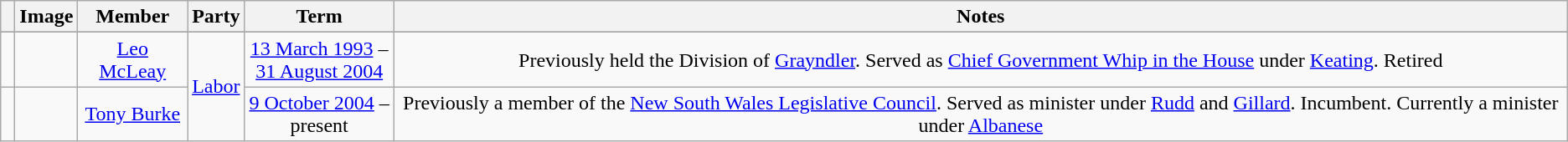<table class=wikitable style="text-align:center">
<tr>
<th></th>
<th>Image</th>
<th>Member</th>
<th>Party</th>
<th>Term</th>
<th>Notes</th>
</tr>
<tr>
</tr>
<tr>
<td> </td>
<td></td>
<td><a href='#'>Leo McLeay</a><br></td>
<td rowspan="2"><a href='#'>Labor</a></td>
<td nowrap><a href='#'>13 March 1993</a> –<br><a href='#'>31 August 2004</a></td>
<td>Previously held the Division of <a href='#'>Grayndler</a>. Served as <a href='#'>Chief Government Whip in the House</a> under <a href='#'>Keating</a>. Retired</td>
</tr>
<tr>
<td> </td>
<td></td>
<td><a href='#'>Tony Burke</a><br></td>
<td nowrap><a href='#'>9 October 2004</a> –<br>present</td>
<td>Previously a member of the <a href='#'>New South Wales Legislative Council</a>. Served as minister under <a href='#'>Rudd</a> and <a href='#'>Gillard</a>. Incumbent. Currently a minister under <a href='#'>Albanese</a></td>
</tr>
</table>
